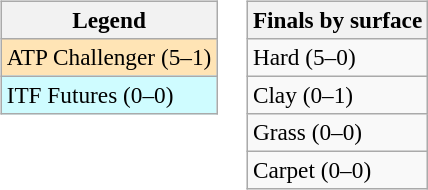<table>
<tr valign=top>
<td><br><table class=wikitable style=font-size:97%>
<tr>
<th>Legend</th>
</tr>
<tr bgcolor=moccasin>
<td>ATP Challenger (5–1)</td>
</tr>
<tr bgcolor=cffcff>
<td>ITF Futures (0–0)</td>
</tr>
</table>
</td>
<td><br><table class=wikitable style=font-size:97%>
<tr>
<th>Finals by surface</th>
</tr>
<tr>
<td>Hard (5–0)</td>
</tr>
<tr>
<td>Clay (0–1)</td>
</tr>
<tr>
<td>Grass (0–0)</td>
</tr>
<tr>
<td>Carpet (0–0)</td>
</tr>
</table>
</td>
</tr>
</table>
